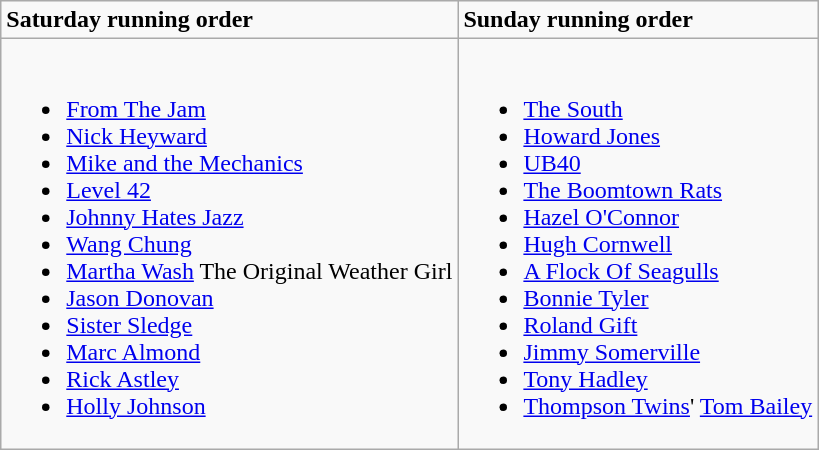<table class="wikitable">
<tr>
<td><strong>Saturday running order</strong></td>
<td><strong>Sunday running order</strong></td>
</tr>
<tr>
<td><br><ul><li><a href='#'>From The Jam</a></li><li><a href='#'>Nick Heyward</a></li><li><a href='#'>Mike and the Mechanics</a></li><li><a href='#'>Level 42</a></li><li><a href='#'>Johnny Hates Jazz</a></li><li><a href='#'>Wang Chung</a></li><li><a href='#'>Martha Wash</a> The Original Weather Girl</li><li><a href='#'>Jason Donovan</a></li><li><a href='#'>Sister Sledge</a></li><li><a href='#'>Marc Almond</a></li><li><a href='#'>Rick Astley</a></li><li><a href='#'>Holly Johnson</a></li></ul></td>
<td><br><ul><li><a href='#'>The South</a></li><li><a href='#'>Howard Jones</a></li><li><a href='#'>UB40</a></li><li><a href='#'>The Boomtown Rats</a></li><li><a href='#'>Hazel O'Connor</a></li><li><a href='#'>Hugh Cornwell</a></li><li><a href='#'>A Flock Of Seagulls</a></li><li><a href='#'>Bonnie Tyler</a></li><li><a href='#'>Roland Gift</a></li><li><a href='#'>Jimmy Somerville</a></li><li><a href='#'>Tony Hadley</a></li><li><a href='#'>Thompson Twins</a>' <a href='#'>Tom Bailey</a></li></ul></td>
</tr>
</table>
